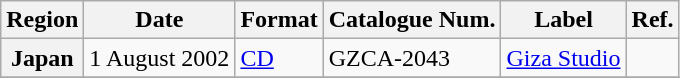<table class="wikitable sortable plainrowheaders">
<tr>
<th scope="col">Region</th>
<th scope="col">Date</th>
<th scope="col">Format</th>
<th scope="col">Catalogue Num.</th>
<th scope="col">Label</th>
<th scope="col">Ref.</th>
</tr>
<tr>
<th scope="row">Japan</th>
<td>1 August 2002</td>
<td><a href='#'>CD</a></td>
<td>GZCA-2043</td>
<td><a href='#'>Giza Studio</a></td>
<td></td>
</tr>
<tr>
</tr>
</table>
